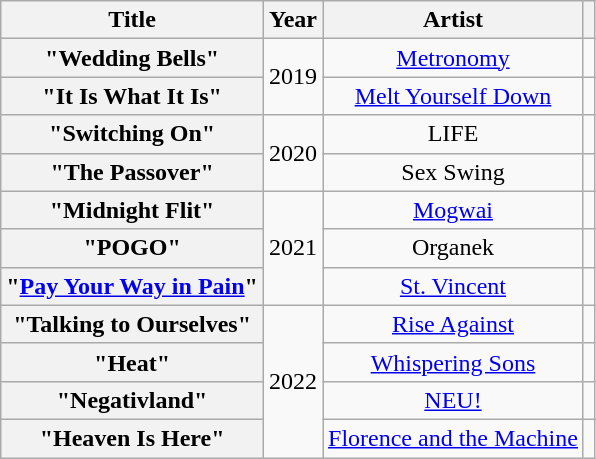<table class="wikitable plainrowheaders" style="text-align:center;">
<tr>
<th scope="col">Title</th>
<th scope="col">Year</th>
<th scope="col">Artist</th>
<th scope="col"></th>
</tr>
<tr>
<th scope="row">"Wedding Bells" </th>
<td rowspan="2">2019</td>
<td><a href='#'>Metronomy</a></td>
<td></td>
</tr>
<tr>
<th scope="row">"It Is What It Is" </th>
<td><a href='#'>Melt Yourself Down</a></td>
<td></td>
</tr>
<tr>
<th scope="row">"Switching On" </th>
<td rowspan="2">2020</td>
<td>LIFE</td>
<td></td>
</tr>
<tr>
<th scope="row">"The Passover" </th>
<td>Sex Swing</td>
<td></td>
</tr>
<tr>
<th scope="row">"Midnight Flit" </th>
<td rowspan="3">2021</td>
<td><a href='#'>Mogwai</a></td>
<td></td>
</tr>
<tr>
<th scope="row">"POGO" </th>
<td>Organek</td>
<td></td>
</tr>
<tr>
<th scope="row">"<a href='#'>Pay Your Way in Pain</a>" </th>
<td><a href='#'>St. Vincent</a></td>
<td></td>
</tr>
<tr>
<th scope="row">"Talking to Ourselves" </th>
<td rowspan="4">2022</td>
<td><a href='#'>Rise Against</a></td>
<td></td>
</tr>
<tr>
<th scope="row">"Heat" </th>
<td><a href='#'>Whispering Sons</a></td>
<td></td>
</tr>
<tr>
<th scope="row">"Negativland" </th>
<td><a href='#'>NEU!</a></td>
<td></td>
</tr>
<tr>
<th scope="row">"Heaven Is Here" </th>
<td><a href='#'>Florence and the Machine</a></td>
<td></td>
</tr>
</table>
